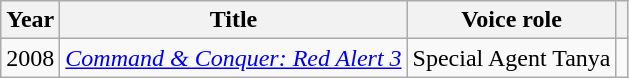<table class="wikitable">
<tr>
<th>Year</th>
<th>Title</th>
<th>Voice role</th>
<th></th>
</tr>
<tr>
<td>2008</td>
<td><em><a href='#'>Command & Conquer: Red Alert 3</a></em></td>
<td>Special Agent Tanya</td>
<td></td>
</tr>
</table>
